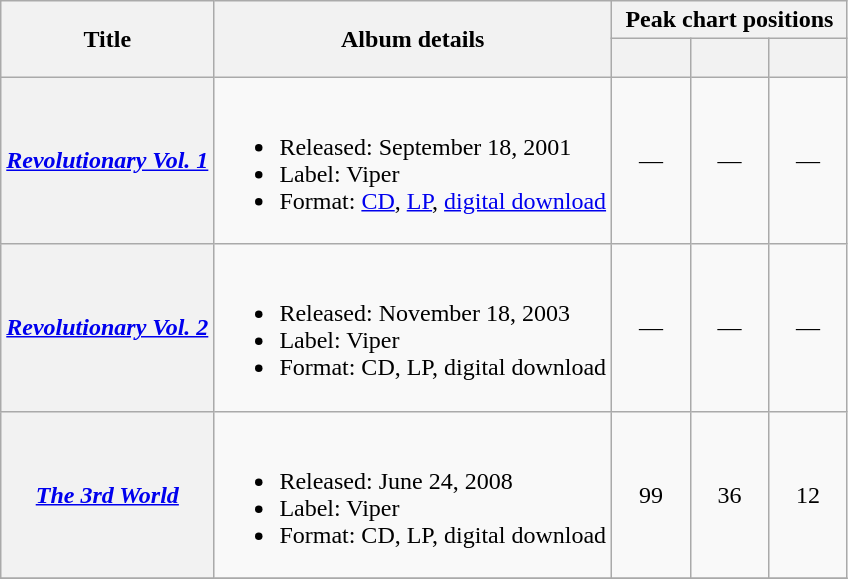<table class="wikitable">
<tr>
<th align=center rowspan=2>Title</th>
<th align=center rowspan=2>Album details</th>
<th align=center colspan=3>Peak chart positions</th>
</tr>
<tr>
<th align=center width=45><br></th>
<th align=center width=45><br></th>
<th align=center width=45><br></th>
</tr>
<tr>
<th><strong><em><a href='#'>Revolutionary Vol. 1</a></em></strong></th>
<td><br><ul><li>Released: September 18, 2001</li><li>Label: Viper</li><li>Format: <a href='#'>CD</a>, <a href='#'>LP</a>, <a href='#'>digital download</a></li></ul></td>
<td align=center>—</td>
<td align=center>—</td>
<td align=center>—</td>
</tr>
<tr>
<th><strong><em><a href='#'>Revolutionary Vol. 2</a></em></strong></th>
<td><br><ul><li>Released: November 18, 2003</li><li>Label: Viper</li><li>Format: CD, LP, digital download</li></ul></td>
<td align=center>—</td>
<td align=center>—</td>
<td align=center>—</td>
</tr>
<tr>
<th><strong><em><a href='#'>The 3rd World</a></em></strong></th>
<td><br><ul><li>Released: June 24, 2008</li><li>Label: Viper</li><li>Format: CD, LP, digital download</li></ul></td>
<td align=center>99</td>
<td align=center>36</td>
<td align=center>12</td>
</tr>
<tr>
</tr>
</table>
